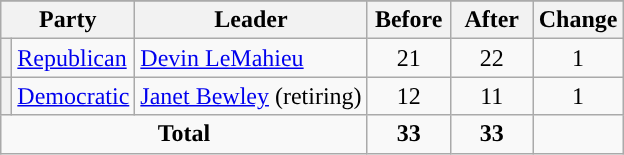<table class="wikitable" style="text-align:center;">
<tr>
</tr>
<tr>
<th colspan=2>Party</th>
<th>Leader</th>
<th style="width:3em">Before</th>
<th style="width:3em">After</th>
<th style="width:3em">Change</th>
</tr>
<tr>
<th style="background-color:"></th>
<td style="text-align:left;"><a href='#'>Republican</a></td>
<td style="text-align:left;"><a href='#'>Devin LeMahieu</a></td>
<td>21</td>
<td>22</td>
<td>1</td>
</tr>
<tr>
<th style="background-color:"></th>
<td style="text-align:left;"><a href='#'>Democratic</a></td>
<td style="text-align:left;"><a href='#'>Janet Bewley</a> (retiring)</td>
<td>12</td>
<td>11</td>
<td>1</td>
</tr>
<tr>
<td colspan=3><strong>Total</strong></td>
<td><strong>33</strong></td>
<td><strong>33</strong></td>
<td></td>
</tr>
</table>
